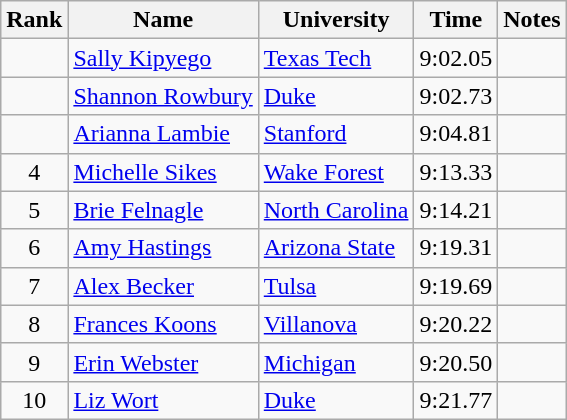<table class="wikitable sortable" style="text-align:center">
<tr>
<th>Rank</th>
<th>Name</th>
<th>University</th>
<th>Time</th>
<th>Notes</th>
</tr>
<tr>
<td></td>
<td align=left><a href='#'>Sally Kipyego</a></td>
<td align=left><a href='#'>Texas Tech</a></td>
<td>9:02.05</td>
<td></td>
</tr>
<tr>
<td></td>
<td align=left><a href='#'>Shannon Rowbury</a></td>
<td align=left><a href='#'>Duke</a></td>
<td>9:02.73</td>
<td></td>
</tr>
<tr>
<td></td>
<td align=left><a href='#'>Arianna Lambie</a></td>
<td align="left"><a href='#'>Stanford</a></td>
<td>9:04.81</td>
<td></td>
</tr>
<tr>
<td>4</td>
<td align=left><a href='#'>Michelle Sikes</a></td>
<td align="left"><a href='#'>Wake Forest</a></td>
<td>9:13.33</td>
<td></td>
</tr>
<tr>
<td>5</td>
<td align=left><a href='#'>Brie Felnagle</a></td>
<td align=left><a href='#'>North Carolina</a></td>
<td>9:14.21</td>
<td></td>
</tr>
<tr>
<td>6</td>
<td align=left><a href='#'>Amy Hastings</a></td>
<td align=left><a href='#'>Arizona State</a></td>
<td>9:19.31</td>
<td></td>
</tr>
<tr>
<td>7</td>
<td align=left><a href='#'>Alex Becker</a></td>
<td align="left"><a href='#'>Tulsa</a></td>
<td>9:19.69</td>
<td></td>
</tr>
<tr>
<td>8</td>
<td align=left><a href='#'>Frances Koons</a></td>
<td align=left><a href='#'>Villanova</a></td>
<td>9:20.22</td>
<td></td>
</tr>
<tr>
<td>9</td>
<td align=left><a href='#'>Erin Webster</a></td>
<td align="left"><a href='#'>Michigan</a></td>
<td>9:20.50</td>
<td></td>
</tr>
<tr>
<td>10</td>
<td align=left><a href='#'>Liz Wort</a></td>
<td align="left"><a href='#'>Duke</a></td>
<td>9:21.77</td>
<td></td>
</tr>
</table>
